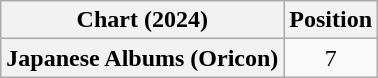<table class="wikitable plainrowheaders" style="text-align:center">
<tr>
<th scope="col">Chart (2024)</th>
<th scope="col">Position</th>
</tr>
<tr>
<th scope="row">Japanese Albums (Oricon)</th>
<td>7</td>
</tr>
</table>
